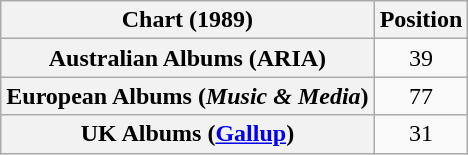<table class="wikitable sortable plainrowheaders" style="text-align:center">
<tr>
<th scope="col">Chart (1989)</th>
<th scope="col">Position</th>
</tr>
<tr>
<th scope="row">Australian Albums (ARIA)</th>
<td>39</td>
</tr>
<tr>
<th scope="row">European Albums (<em>Music & Media</em>)</th>
<td>77</td>
</tr>
<tr>
<th scope="row">UK Albums (<a href='#'>Gallup</a>)</th>
<td>31</td>
</tr>
</table>
